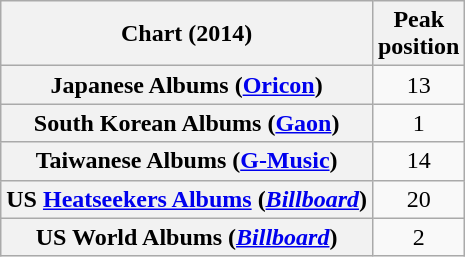<table class="wikitable sortable plainrowheaders" style="text-align:center">
<tr>
<th scope="col">Chart (2014)</th>
<th scope="col">Peak<br>position</th>
</tr>
<tr>
<th scope="row">Japanese Albums (<a href='#'>Oricon</a>)</th>
<td>13</td>
</tr>
<tr>
<th scope="row">South Korean Albums (<a href='#'>Gaon</a>)</th>
<td>1</td>
</tr>
<tr>
<th scope="row">Taiwanese Albums (<a href='#'>G-Music</a>)</th>
<td>14</td>
</tr>
<tr>
<th scope="row">US <a href='#'>Heatseekers Albums</a> (<em><a href='#'>Billboard</a></em>)</th>
<td>20</td>
</tr>
<tr>
<th scope="row">US World Albums (<em><a href='#'>Billboard</a></em>)</th>
<td>2</td>
</tr>
</table>
